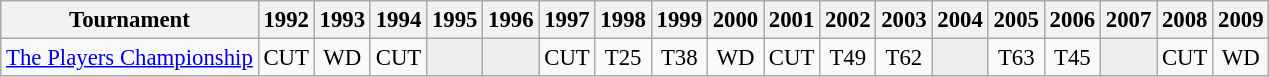<table class="wikitable" style="font-size:95%;text-align:center;">
<tr>
<th>Tournament</th>
<th>1992</th>
<th>1993</th>
<th>1994</th>
<th>1995</th>
<th>1996</th>
<th>1997</th>
<th>1998</th>
<th>1999</th>
<th>2000</th>
<th>2001</th>
<th>2002</th>
<th>2003</th>
<th>2004</th>
<th>2005</th>
<th>2006</th>
<th>2007</th>
<th>2008</th>
<th>2009</th>
</tr>
<tr>
<td align=left><a href='#'>The Players Championship</a></td>
<td>CUT</td>
<td>WD</td>
<td>CUT</td>
<td style="background:#eeeeee;"></td>
<td style="background:#eeeeee;"></td>
<td>CUT</td>
<td>T25</td>
<td>T38</td>
<td>WD</td>
<td>CUT</td>
<td>T49</td>
<td>T62</td>
<td style="background:#eeeeee;"></td>
<td>T63</td>
<td>T45</td>
<td style="background:#eeeeee;"></td>
<td>CUT</td>
<td>WD</td>
</tr>
</table>
